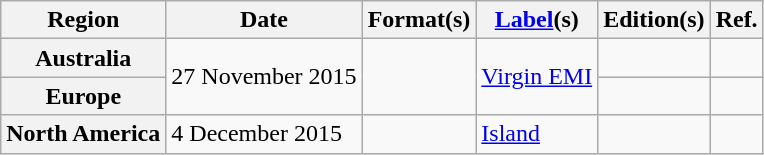<table class="wikitable plainrowheaders">
<tr>
<th scope="col">Region</th>
<th scope="col">Date</th>
<th scope="col">Format(s)</th>
<th scope="col"><a href='#'>Label</a>(s)</th>
<th scope="col">Edition(s)</th>
<th scope="col">Ref.</th>
</tr>
<tr>
<th scope="row">Australia</th>
<td rowspan="2">27 November 2015</td>
<td rowspan="2"></td>
<td rowspan="2"><a href='#'>Virgin EMI</a></td>
<td></td>
<td></td>
</tr>
<tr>
<th scope="row">Europe</th>
<td></td>
<td></td>
</tr>
<tr>
<th scope="row">North America</th>
<td>4 December 2015</td>
<td></td>
<td><a href='#'>Island</a></td>
<td></td>
<td></td>
</tr>
</table>
